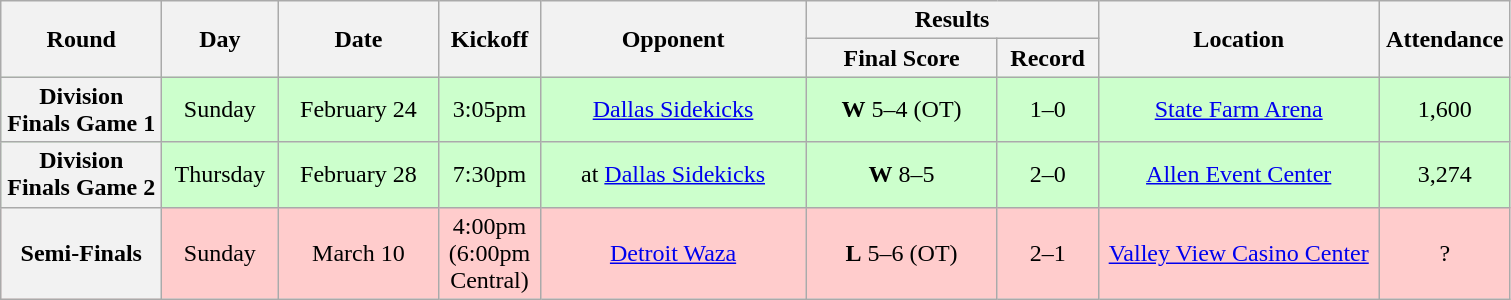<table class="wikitable">
<tr>
<th rowspan="2" width="100">Round</th>
<th rowspan="2" width="70">Day</th>
<th rowspan="2" width="100">Date</th>
<th rowspan="2" width="60">Kickoff</th>
<th rowspan="2" width="170">Opponent</th>
<th colspan="2" width="180">Results</th>
<th rowspan="2" width="180">Location</th>
<th rowspan="2" width="80">Attendance</th>
</tr>
<tr>
<th width="120">Final Score</th>
<th width="60">Record</th>
</tr>
<tr align="center" bgcolor="#CCFFCC">
<th>Division Finals Game 1</th>
<td>Sunday</td>
<td>February 24</td>
<td>3:05pm</td>
<td><a href='#'>Dallas Sidekicks</a></td>
<td><strong>W</strong> 5–4 (OT)</td>
<td>1–0</td>
<td><a href='#'>State Farm Arena</a></td>
<td>1,600</td>
</tr>
<tr align="center" bgcolor="#CCFFCC">
<th>Division Finals Game 2</th>
<td>Thursday</td>
<td>February 28</td>
<td>7:30pm</td>
<td>at <a href='#'>Dallas Sidekicks</a></td>
<td><strong>W</strong> 8–5</td>
<td>2–0</td>
<td><a href='#'>Allen Event Center</a></td>
<td>3,274</td>
</tr>
<tr align="center" bgcolor="#FFCCCC">
<th>Semi-Finals</th>
<td>Sunday</td>
<td>March 10</td>
<td>4:00pm<br>(6:00pm Central)</td>
<td><a href='#'>Detroit Waza</a></td>
<td><strong>L</strong> 5–6 (OT)</td>
<td>2–1</td>
<td><a href='#'>Valley View Casino Center</a></td>
<td>?</td>
</tr>
</table>
